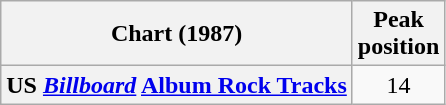<table class="wikitable sortable plainrowheaders" style="text-align:center;">
<tr>
<th scope="col">Chart (1987)</th>
<th scope="col">Peak<br>position</th>
</tr>
<tr>
<th scope="row">US <em><a href='#'>Billboard</a></em> <a href='#'>Album Rock Tracks</a></th>
<td>14</td>
</tr>
</table>
